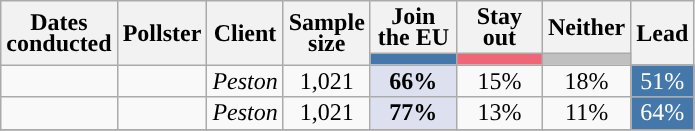<table class="wikitable sortable mw-datatable" style="text-align:center;line-height:14px;">
<tr>
<th rowspan="2">Dates<br>conducted</th>
<th rowspan="2">Pollster</th>
<th rowspan="2">Client</th>
<th rowspan="2" data-sort-type="number">Sample<br>size</th>
<th class="unsortable" style="width:50px;">Join the EU</th>
<th class="unsortable" style="width:50px;">Stay out</th>
<th class="unsortable" style="width:50px;">Neither</th>
<th rowspan="2">Lead</th>
</tr>
<tr>
<th data-sort-type="number" style="background:#4477AA;"></th>
<th data-sort-type="number" style="background:#EE6677;"></th>
<th data-sort-type="number" style="background:silver;"></th>
</tr>
<tr>
<td></td>
<td></td>
<td><em>Peston</em></td>
<td>1,021</td>
<td style="background:#DDE0EE"><strong>66%</strong></td>
<td>15%</td>
<td>18%</td>
<td style="background:#4477AA;color:#FFFFFF;">51%</td>
</tr>
<tr>
<td></td>
<td></td>
<td><em>Peston</em></td>
<td>1,021</td>
<td style="background:#DDE0EE"><strong>77%</strong></td>
<td>13%</td>
<td>11%</td>
<td style="background:#4477AA;color:#FFFFFF;">64%</td>
</tr>
<tr>
</tr>
</table>
